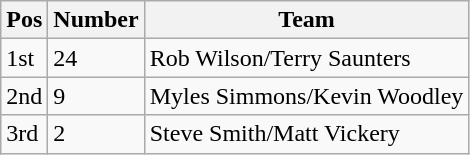<table class="wikitable">
<tr>
<th align="center">Pos</th>
<th align="center">Number</th>
<th align="center">Team</th>
</tr>
<tr>
<td>1st</td>
<td>24</td>
<td>Rob Wilson/Terry Saunters</td>
</tr>
<tr>
<td>2nd</td>
<td>9</td>
<td>Myles Simmons/Kevin Woodley</td>
</tr>
<tr>
<td>3rd</td>
<td>2</td>
<td>Steve Smith/Matt Vickery</td>
</tr>
</table>
